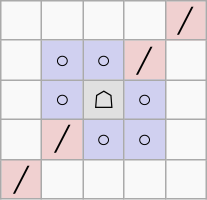<table border="1" class="wikitable">
<tr align=center>
<td width="20"> </td>
<td width="20"> </td>
<td width="20"> </td>
<td width="20"> </td>
<td width="20" style="background:#f0d0d0;">╱</td>
</tr>
<tr align=center>
<td> </td>
<td style="background:#d0d0f0;">○</td>
<td style="background:#d0d0f0;">○</td>
<td style="background:#f0d0d0;">╱</td>
<td> </td>
</tr>
<tr align=center>
<td> </td>
<td style="background:#d0d0f0;">○</td>
<td style="background:#e0e0e0;">☖</td>
<td style="background:#d0d0f0;">○</td>
<td> </td>
</tr>
<tr align=center>
<td> </td>
<td style="background:#f0d0d0;">╱</td>
<td style="background:#d0d0f0;">○</td>
<td style="background:#d0d0f0;">○</td>
<td> </td>
</tr>
<tr align=center>
<td style="background:#f0d0d0;">╱</td>
<td> </td>
<td> </td>
<td> </td>
<td> </td>
</tr>
</table>
